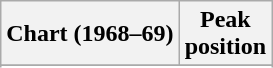<table class="wikitable sortable plainrowheaders" style="text-align:center">
<tr>
<th scope="col">Chart (1968–69)</th>
<th scope="col">Peak<br> position</th>
</tr>
<tr>
</tr>
<tr>
</tr>
</table>
